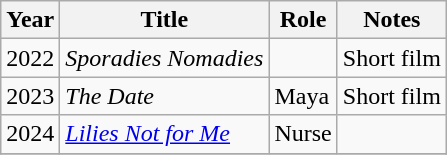<table class="wikitable sortable">
<tr>
<th>Year</th>
<th>Title</th>
<th>Role</th>
<th class="unsortable">Notes</th>
</tr>
<tr>
<td>2022</td>
<td><em>Sporadies Nomadies</em></td>
<td></td>
<td>Short film</td>
</tr>
<tr>
<td>2023</td>
<td><em>The Date</em></td>
<td>Maya</td>
<td>Short film</td>
</tr>
<tr>
<td>2024</td>
<td><em><a href='#'>Lilies Not for Me</a></em></td>
<td>Nurse</td>
<td></td>
</tr>
<tr>
</tr>
</table>
